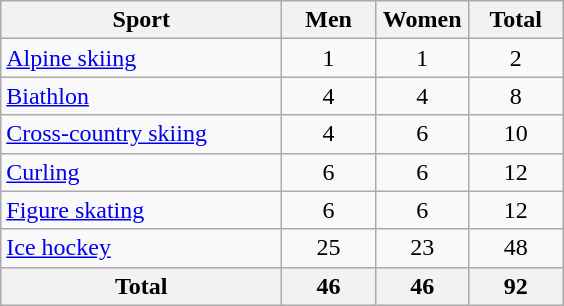<table class="wikitable sortable" style="text-align:center">
<tr>
<th width=180>Sport</th>
<th width=55>Men</th>
<th width=55>Women</th>
<th width=55>Total</th>
</tr>
<tr>
<td align=left><a href='#'>Alpine skiing</a></td>
<td>1</td>
<td>1</td>
<td>2</td>
</tr>
<tr>
<td align=left><a href='#'>Biathlon</a></td>
<td>4</td>
<td>4</td>
<td>8</td>
</tr>
<tr>
<td align=left><a href='#'>Cross-country skiing</a></td>
<td>4</td>
<td>6</td>
<td>10</td>
</tr>
<tr>
<td align=left><a href='#'>Curling</a></td>
<td>6</td>
<td>6</td>
<td>12</td>
</tr>
<tr>
<td align=left><a href='#'>Figure skating</a></td>
<td>6</td>
<td>6</td>
<td>12</td>
</tr>
<tr>
<td align=left><a href='#'>Ice hockey</a></td>
<td>25</td>
<td>23</td>
<td>48</td>
</tr>
<tr>
<th>Total</th>
<th>46</th>
<th>46</th>
<th>92</th>
</tr>
</table>
